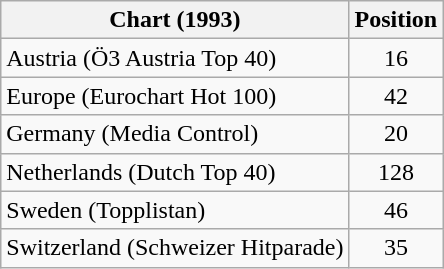<table class="wikitable sortable">
<tr>
<th>Chart (1993)</th>
<th>Position</th>
</tr>
<tr>
<td>Austria (Ö3 Austria Top 40)</td>
<td align="center">16</td>
</tr>
<tr>
<td>Europe (Eurochart Hot 100)</td>
<td align="center">42</td>
</tr>
<tr>
<td>Germany (Media Control)</td>
<td align="center">20</td>
</tr>
<tr>
<td>Netherlands (Dutch Top 40)</td>
<td align="center">128</td>
</tr>
<tr>
<td>Sweden (Topplistan)</td>
<td align="center">46</td>
</tr>
<tr>
<td>Switzerland (Schweizer Hitparade)</td>
<td align="center">35</td>
</tr>
</table>
